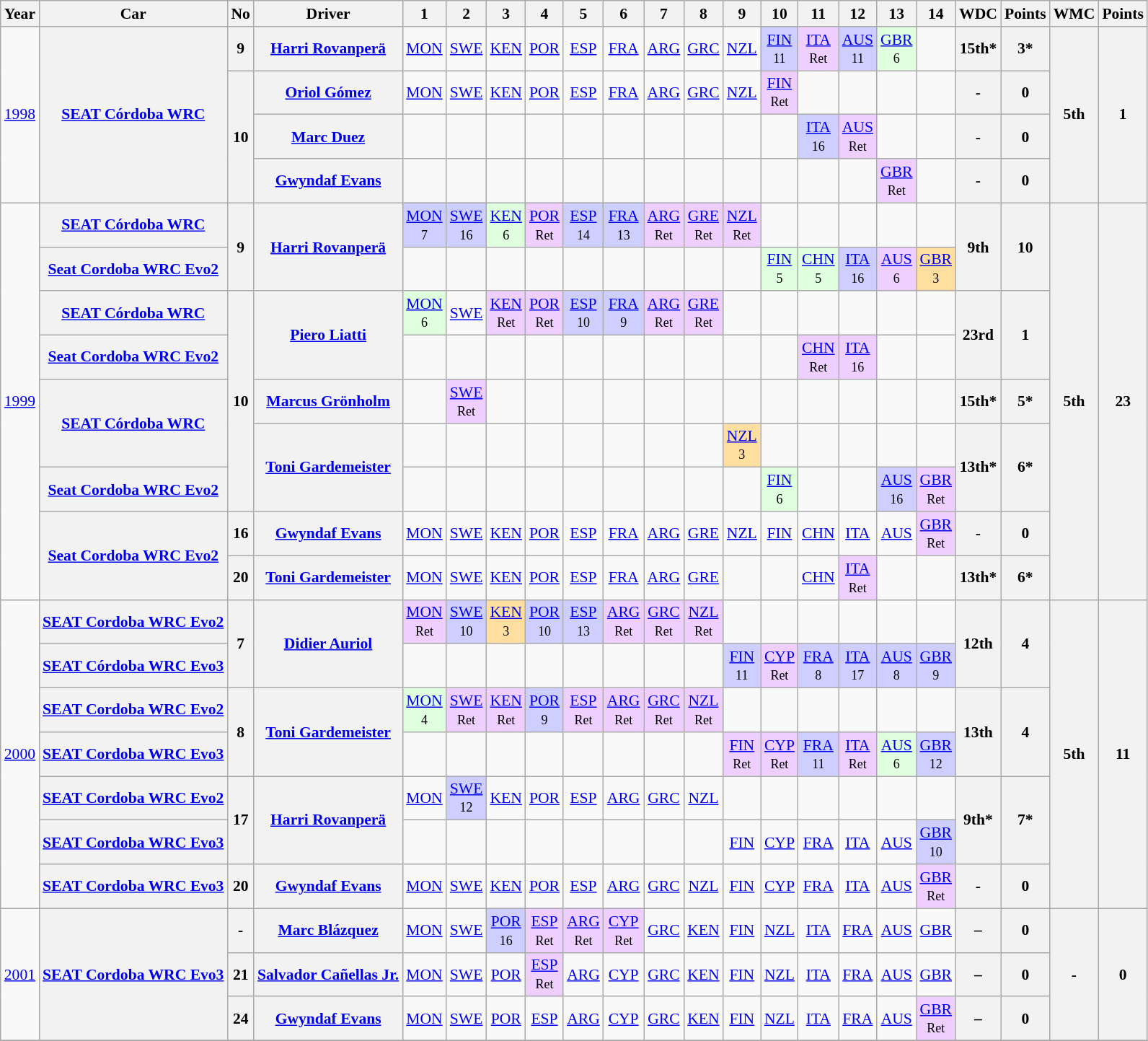<table class="wikitable" style="text-align:center; font-size:90%">
<tr>
<th>Year</th>
<th>Car</th>
<th>No</th>
<th>Driver</th>
<th>1</th>
<th>2</th>
<th>3</th>
<th>4</th>
<th>5</th>
<th>6</th>
<th>7</th>
<th>8</th>
<th>9</th>
<th>10</th>
<th>11</th>
<th>12</th>
<th>13</th>
<th>14</th>
<th>WDC</th>
<th>Points</th>
<th>WMC</th>
<th>Points</th>
</tr>
<tr>
<td rowspan="4"><a href='#'>1998</a></td>
<th rowspan="4"><a href='#'>SEAT Córdoba WRC</a></th>
<th>9</th>
<th> <a href='#'>Harri Rovanperä</a></th>
<td><a href='#'>MON</a></td>
<td><a href='#'>SWE</a></td>
<td><a href='#'>KEN</a></td>
<td><a href='#'>POR</a></td>
<td><a href='#'>ESP</a></td>
<td><a href='#'>FRA</a></td>
<td><a href='#'>ARG</a></td>
<td><a href='#'>GRC</a></td>
<td><a href='#'>NZL</a></td>
<td style="background:#CFCFFF;"><a href='#'>FIN</a><br><small>11</small></td>
<td style="background:#EFCFFF;"><a href='#'>ITA</a><br><small>Ret</small></td>
<td style="background:#CFCFFF;"><a href='#'>AUS</a><br><small>11</small></td>
<td style="background:#DFFFDF;"><a href='#'>GBR</a><br><small>6</small></td>
<td></td>
<th>15th*</th>
<th>3*</th>
<th rowspan="4">5th</th>
<th rowspan="4">1</th>
</tr>
<tr>
<th rowspan="3">10</th>
<th> <a href='#'>Oriol Gómez</a></th>
<td><a href='#'>MON</a></td>
<td><a href='#'>SWE</a></td>
<td><a href='#'>KEN</a></td>
<td><a href='#'>POR</a></td>
<td><a href='#'>ESP</a></td>
<td><a href='#'>FRA</a></td>
<td><a href='#'>ARG</a></td>
<td><a href='#'>GRC</a></td>
<td><a href='#'>NZL</a></td>
<td style="background:#EFCFFF;"><a href='#'>FIN</a><br><small>Ret</small></td>
<td></td>
<td></td>
<td></td>
<td></td>
<th>-</th>
<th>0</th>
</tr>
<tr>
<th> <a href='#'>Marc Duez</a></th>
<td></td>
<td></td>
<td></td>
<td></td>
<td></td>
<td></td>
<td></td>
<td></td>
<td></td>
<td></td>
<td style="background:#CFCFFF;"><a href='#'>ITA</a><br><small>16</small></td>
<td style="background:#EFCFFF;"><a href='#'>AUS</a><br><small>Ret</small></td>
<td></td>
<td></td>
<th>-</th>
<th>0</th>
</tr>
<tr>
<th> <a href='#'>Gwyndaf Evans</a></th>
<td></td>
<td></td>
<td></td>
<td></td>
<td></td>
<td></td>
<td></td>
<td></td>
<td></td>
<td></td>
<td></td>
<td></td>
<td style="background:#EFCFFF;"><a href='#'>GBR</a><br><small>Ret</small></td>
<td></td>
<th>-</th>
<th>0</th>
</tr>
<tr>
<td rowspan="9"><a href='#'>1999</a></td>
<th><a href='#'>SEAT Córdoba WRC</a></th>
<th rowspan="2">9</th>
<th rowspan="2"> <a href='#'>Harri Rovanperä</a></th>
<td style="background:#CFCFFF;"><a href='#'>MON</a><br><small>7</small></td>
<td style="background:#CFCFFF;"><a href='#'>SWE</a><br><small>16</small></td>
<td style="background:#DFFFDF;"><a href='#'>KEN</a><br><small>6</small></td>
<td style="background:#EFCFFF;"><a href='#'>POR</a><br><small>Ret</small></td>
<td style="background:#CFCFFF;"><a href='#'>ESP</a><br><small>14</small></td>
<td style="background:#CFCFFF;"><a href='#'>FRA</a><br><small>13</small></td>
<td style="background:#EFCFFF;"><a href='#'>ARG</a><br><small>Ret</small></td>
<td style="background:#EFCFFF;"><a href='#'>GRE</a><br><small>Ret</small></td>
<td style="background:#EFCFFF;"><a href='#'>NZL</a><br><small>Ret</small></td>
<td></td>
<td></td>
<td></td>
<td></td>
<td></td>
<th rowspan="2">9th</th>
<th rowspan="2">10</th>
<th rowspan="9">5th</th>
<th rowspan="9">23</th>
</tr>
<tr>
<th><a href='#'>Seat Cordoba WRC Evo2</a></th>
<td></td>
<td></td>
<td></td>
<td></td>
<td></td>
<td></td>
<td></td>
<td></td>
<td></td>
<td style="background:#DFFFDF;"><a href='#'>FIN</a><br><small>5</small></td>
<td style="background:#DFFFDF;"><a href='#'>CHN</a><br><small>5</small></td>
<td style="background:#CFCFFF;"><a href='#'>ITA</a><br><small>16</small></td>
<td style="background:#EFCFFF;"><a href='#'>AUS</a><br><small>6</small></td>
<td style="background:#FFDF9F;"><a href='#'>GBR</a><br><small>3</small></td>
</tr>
<tr>
<th><a href='#'>SEAT Córdoba WRC</a></th>
<th rowspan="5">10</th>
<th rowspan="2"> <a href='#'>Piero Liatti</a></th>
<td style="background:#DFFFDF;"><a href='#'>MON</a><br><small>6</small></td>
<td><a href='#'>SWE</a></td>
<td style="background:#EFCFFF;"><a href='#'>KEN</a><br><small>Ret</small></td>
<td style="background:#EFCFFF;"><a href='#'>POR</a><br><small>Ret</small></td>
<td style="background:#CFCFFF;"><a href='#'>ESP</a><br><small>10</small></td>
<td style="background:#CFCFFF;"><a href='#'>FRA</a><br><small>9</small></td>
<td style="background:#EFCFFF;"><a href='#'>ARG</a><br><small>Ret</small></td>
<td style="background:#EFCFFF;"><a href='#'>GRE</a><br><small>Ret</small></td>
<td></td>
<td></td>
<td></td>
<td></td>
<td></td>
<td></td>
<th rowspan="2">23rd</th>
<th rowspan="2">1</th>
</tr>
<tr>
<th><a href='#'>Seat Cordoba WRC Evo2</a></th>
<td></td>
<td></td>
<td></td>
<td></td>
<td></td>
<td></td>
<td></td>
<td></td>
<td></td>
<td></td>
<td style="background:#EFCFFF;"><a href='#'>CHN</a><br><small>Ret</small></td>
<td style="background:#EFCFFF;"><a href='#'>ITA</a><br><small>16</small></td>
<td></td>
<td></td>
</tr>
<tr>
<th rowspan="2"><a href='#'>SEAT Córdoba WRC</a></th>
<th> <a href='#'>Marcus Grönholm</a></th>
<td></td>
<td style="background:#EFCFFF;"><a href='#'>SWE</a><br><small>Ret</small></td>
<td></td>
<td></td>
<td></td>
<td></td>
<td></td>
<td></td>
<td></td>
<td></td>
<td></td>
<td></td>
<td></td>
<td></td>
<th>15th*</th>
<th>5*</th>
</tr>
<tr>
<th rowspan="2"> <a href='#'>Toni Gardemeister</a></th>
<td></td>
<td></td>
<td></td>
<td></td>
<td></td>
<td></td>
<td></td>
<td></td>
<td style="background:#FFDF9F;"><a href='#'>NZL</a><br><small>3</small></td>
<td></td>
<td></td>
<td></td>
<td></td>
<td></td>
<th rowspan="2">13th*</th>
<th rowspan="2">6*</th>
</tr>
<tr>
<th><a href='#'>Seat Cordoba WRC Evo2</a></th>
<td></td>
<td></td>
<td></td>
<td></td>
<td></td>
<td></td>
<td></td>
<td></td>
<td></td>
<td style="background:#DFFFDF;"><a href='#'>FIN</a><br><small>6</small></td>
<td></td>
<td></td>
<td style="background:#CFCFFF;"><a href='#'>AUS</a><br><small>16</small></td>
<td style="background:#EFCFFF;"><a href='#'>GBR</a><br><small>Ret</small></td>
</tr>
<tr>
<th rowspan="2"><a href='#'>Seat Cordoba WRC Evo2</a></th>
<th>16</th>
<th> <a href='#'>Gwyndaf Evans</a></th>
<td><a href='#'>MON</a></td>
<td><a href='#'>SWE</a></td>
<td><a href='#'>KEN</a></td>
<td><a href='#'>POR</a></td>
<td><a href='#'>ESP</a></td>
<td><a href='#'>FRA</a></td>
<td><a href='#'>ARG</a></td>
<td><a href='#'>GRE</a></td>
<td><a href='#'>NZL</a></td>
<td><a href='#'>FIN</a></td>
<td><a href='#'>CHN</a></td>
<td><a href='#'>ITA</a></td>
<td><a href='#'>AUS</a></td>
<td style="background:#EFCFFF;"><a href='#'>GBR</a><br><small>Ret</small></td>
<th>-</th>
<th>0</th>
</tr>
<tr>
<th>20</th>
<th> <a href='#'>Toni Gardemeister</a></th>
<td><a href='#'>MON</a></td>
<td><a href='#'>SWE</a></td>
<td><a href='#'>KEN</a></td>
<td><a href='#'>POR</a></td>
<td><a href='#'>ESP</a></td>
<td><a href='#'>FRA</a></td>
<td><a href='#'>ARG</a></td>
<td><a href='#'>GRE</a></td>
<td></td>
<td></td>
<td><a href='#'>CHN</a></td>
<td style="background:#EFCFFF;"><a href='#'>ITA</a><br><small>Ret</small></td>
<td></td>
<td></td>
<th>13th*</th>
<th>6*</th>
</tr>
<tr>
<td rowspan="7"><a href='#'>2000</a></td>
<th><a href='#'>SEAT Cordoba WRC Evo2</a></th>
<th rowspan="2">7</th>
<th rowspan="2"> <a href='#'>Didier Auriol</a></th>
<td style="background:#EFCFFF;"><a href='#'>MON</a><br><small>Ret</small></td>
<td style="background:#CFCFFF;"><a href='#'>SWE</a><br><small>10</small></td>
<td style="background:#FFDF9F;"><a href='#'>KEN</a><br><small>3</small></td>
<td style="background:#CFCFFF;"><a href='#'>POR</a><br><small>10</small></td>
<td style="background:#CFCFFF;"><a href='#'>ESP</a><br><small>13</small></td>
<td style="background:#EFCFFF;"><a href='#'>ARG</a><br><small>Ret</small></td>
<td style="background:#EFCFFF;"><a href='#'>GRC</a><br><small>Ret</small></td>
<td style="background:#EFCFFF;"><a href='#'>NZL</a><br><small>Ret</small></td>
<td></td>
<td></td>
<td></td>
<td></td>
<td></td>
<td></td>
<th rowspan="2">12th</th>
<th rowspan="2">4</th>
<th rowspan="7">5th</th>
<th rowspan="7">11</th>
</tr>
<tr>
<th><a href='#'>SEAT Córdoba WRC Evo3</a></th>
<td></td>
<td></td>
<td></td>
<td></td>
<td></td>
<td></td>
<td></td>
<td></td>
<td style="background:#CFCFFF;"><a href='#'>FIN</a><br><small>11</small></td>
<td style="background:#EFCFFF;"><a href='#'>CYP</a><br><small>Ret</small></td>
<td style="background:#CFCFFF;"><a href='#'>FRA</a><br><small>8</small></td>
<td style="background:#CFCFFF;"><a href='#'>ITA</a><br><small>17</small></td>
<td style="background:#CFCFFF;"><a href='#'>AUS</a><br><small>8</small></td>
<td style="background:#CFCFFF;"><a href='#'>GBR</a><br><small>9</small></td>
</tr>
<tr>
<th><a href='#'>SEAT Cordoba WRC Evo2</a></th>
<th rowspan="2">8</th>
<th rowspan="2"> <a href='#'>Toni Gardemeister</a></th>
<td style="background:#DFFFDF;"><a href='#'>MON</a><br><small>4</small></td>
<td style="background:#EFCFFF;"><a href='#'>SWE</a><br><small>Ret</small></td>
<td style="background:#EFCFFF;"><a href='#'>KEN</a><br><small>Ret</small></td>
<td style="background:#CFCFFF;"><a href='#'>POR</a><br><small>9</small></td>
<td style="background:#EFCFFF;"><a href='#'>ESP</a><br><small>Ret</small></td>
<td style="background:#EFCFFF;"><a href='#'>ARG</a><br><small>Ret</small></td>
<td style="background:#EFCFFF;"><a href='#'>GRC</a><br><small>Ret</small></td>
<td style="background:#EFCFFF;"><a href='#'>NZL</a><br><small>Ret</small></td>
<td></td>
<td></td>
<td></td>
<td></td>
<td></td>
<td></td>
<th rowspan="2">13th</th>
<th rowspan="2">4</th>
</tr>
<tr>
<th><a href='#'>SEAT Cordoba WRC Evo3</a></th>
<td></td>
<td></td>
<td></td>
<td></td>
<td></td>
<td></td>
<td></td>
<td></td>
<td style="background:#EFCFFF;"><a href='#'>FIN</a><br><small>Ret</small></td>
<td style="background:#EFCFFF;"><a href='#'>CYP</a><br><small>Ret</small></td>
<td style="background:#CFCFFF;"><a href='#'>FRA</a><br><small>11</small></td>
<td style="background:#EFCFFF;"><a href='#'>ITA</a><br><small>Ret</small></td>
<td style="background:#DFFFDF;"><a href='#'>AUS</a><br><small>6</small></td>
<td style="background:#CFCFFF;"><a href='#'>GBR</a><br><small>12</small></td>
</tr>
<tr>
<th><a href='#'>SEAT Cordoba WRC Evo2</a></th>
<th rowspan="2">17</th>
<th rowspan="2"> <a href='#'>Harri Rovanperä</a></th>
<td><a href='#'>MON</a></td>
<td style="background:#CFCFFF;"><a href='#'>SWE</a><br><small>12</small></td>
<td><a href='#'>KEN</a></td>
<td><a href='#'>POR</a></td>
<td><a href='#'>ESP</a></td>
<td><a href='#'>ARG</a></td>
<td><a href='#'>GRC</a></td>
<td><a href='#'>NZL</a></td>
<td></td>
<td></td>
<td></td>
<td></td>
<td></td>
<td></td>
<th rowspan="2">9th*</th>
<th rowspan="2">7*</th>
</tr>
<tr>
<th><a href='#'>SEAT Cordoba WRC Evo3</a></th>
<td></td>
<td></td>
<td></td>
<td></td>
<td></td>
<td></td>
<td></td>
<td></td>
<td><a href='#'>FIN</a></td>
<td><a href='#'>CYP</a></td>
<td><a href='#'>FRA</a></td>
<td><a href='#'>ITA</a></td>
<td><a href='#'>AUS</a></td>
<td style="background:#CFCFFF;"><a href='#'>GBR</a><br><small>10</small></td>
</tr>
<tr>
<th><a href='#'>SEAT Cordoba WRC Evo3</a></th>
<th>20</th>
<th> <a href='#'>Gwyndaf Evans</a></th>
<td><a href='#'>MON</a></td>
<td><a href='#'>SWE</a></td>
<td><a href='#'>KEN</a></td>
<td><a href='#'>POR</a></td>
<td><a href='#'>ESP</a></td>
<td><a href='#'>ARG</a></td>
<td><a href='#'>GRC</a></td>
<td><a href='#'>NZL</a></td>
<td><a href='#'>FIN</a></td>
<td><a href='#'>CYP</a></td>
<td><a href='#'>FRA</a></td>
<td><a href='#'>ITA</a></td>
<td><a href='#'>AUS</a></td>
<td style="background:#EFCFFF;"><a href='#'>GBR</a><br><small>Ret</small></td>
<th>-</th>
<th>0</th>
</tr>
<tr>
<td rowspan="3"><a href='#'>2001</a></td>
<th rowspan="3"><a href='#'>SEAT Cordoba WRC Evo3</a></th>
<th>-</th>
<th> <a href='#'>Marc Blázquez</a></th>
<td><a href='#'>MON</a></td>
<td><a href='#'>SWE</a></td>
<td style="background:#CFCFFF;"><a href='#'>POR</a><br><small>16</small></td>
<td style="background:#EFCFFF;"><a href='#'>ESP</a><br><small>Ret</small></td>
<td style="background:#EFCFFF;"><a href='#'>ARG</a><br><small>Ret</small></td>
<td style="background:#EFCFFF;"><a href='#'>CYP</a><br><small>Ret</small></td>
<td><a href='#'>GRC</a></td>
<td><a href='#'>KEN</a></td>
<td><a href='#'>FIN</a></td>
<td><a href='#'>NZL</a></td>
<td><a href='#'>ITA</a></td>
<td><a href='#'>FRA</a></td>
<td><a href='#'>AUS</a></td>
<td><a href='#'>GBR</a></td>
<th>–</th>
<th>0</th>
<th rowspan="3">-</th>
<th rowspan="3">0</th>
</tr>
<tr>
<th>21</th>
<th> <a href='#'>Salvador Cañellas Jr.</a></th>
<td><a href='#'>MON</a></td>
<td><a href='#'>SWE</a></td>
<td><a href='#'>POR</a></td>
<td style="background:#EFCFFF;"><a href='#'>ESP</a><br><small>Ret</small></td>
<td><a href='#'>ARG</a></td>
<td><a href='#'>CYP</a></td>
<td><a href='#'>GRC</a></td>
<td><a href='#'>KEN</a></td>
<td><a href='#'>FIN</a></td>
<td><a href='#'>NZL</a></td>
<td><a href='#'>ITA</a></td>
<td><a href='#'>FRA</a></td>
<td><a href='#'>AUS</a></td>
<td><a href='#'>GBR</a></td>
<th>–</th>
<th>0</th>
</tr>
<tr>
<th>24</th>
<th> <a href='#'>Gwyndaf Evans</a></th>
<td><a href='#'>MON</a></td>
<td><a href='#'>SWE</a></td>
<td><a href='#'>POR</a></td>
<td><a href='#'>ESP</a></td>
<td><a href='#'>ARG</a></td>
<td><a href='#'>CYP</a></td>
<td><a href='#'>GRC</a></td>
<td><a href='#'>KEN</a></td>
<td><a href='#'>FIN</a></td>
<td><a href='#'>NZL</a></td>
<td><a href='#'>ITA</a></td>
<td><a href='#'>FRA</a></td>
<td><a href='#'>AUS</a></td>
<td style="background:#EFCFFF;"><a href='#'>GBR</a><br><small>Ret</small></td>
<th>–</th>
<th>0</th>
</tr>
<tr>
</tr>
</table>
